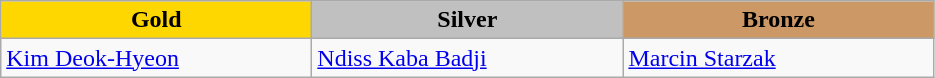<table class="wikitable" style="text-align:left">
<tr align="center">
<td width=200 bgcolor=gold><strong>Gold</strong></td>
<td width=200 bgcolor=silver><strong>Silver</strong></td>
<td width=200 bgcolor=CC9966><strong>Bronze</strong></td>
</tr>
<tr>
<td><a href='#'>Kim Deok-Hyeon</a><br><em></em></td>
<td><a href='#'>Ndiss Kaba Badji</a><br><em></em></td>
<td><a href='#'>Marcin Starzak</a><br><em></em></td>
</tr>
</table>
